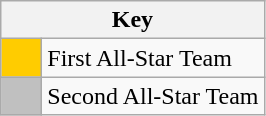<table class="wikitable" style="text-align: center;">
<tr>
<th colspan=2>Key</th>
</tr>
<tr>
<td style="background:#FFCC00; width:20px;"></td>
<td align=left>First All-Star Team</td>
</tr>
<tr>
<td style="background:#C0C0C0; width:20px;"></td>
<td align=left>Second All-Star Team</td>
</tr>
</table>
